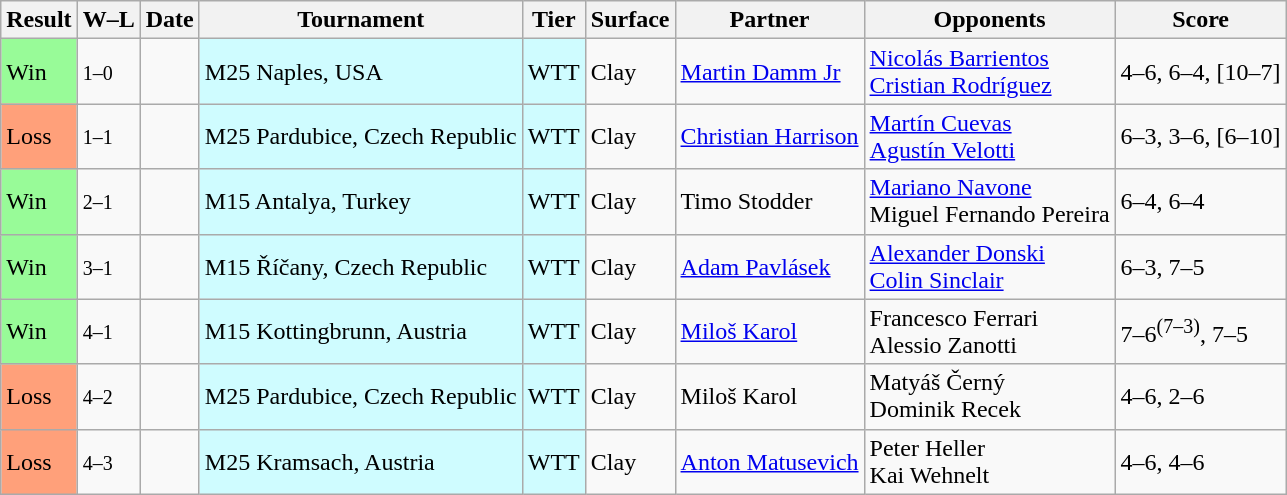<table class="sortable wikitable">
<tr>
<th>Result</th>
<th class="unsortable">W–L</th>
<th>Date</th>
<th>Tournament</th>
<th>Tier</th>
<th>Surface</th>
<th>Partner</th>
<th>Opponents</th>
<th>Score</th>
</tr>
<tr>
<td bgcolor=#98FB98>Win</td>
<td><small>1–0</small></td>
<td></td>
<td style="background:#cffcff;">M25 Naples, USA</td>
<td style="background:#cffcff;">WTT</td>
<td>Clay</td>
<td> <a href='#'>Martin Damm Jr</a></td>
<td> <a href='#'>Nicolás Barrientos</a><br> <a href='#'>Cristian Rodríguez</a></td>
<td>4–6, 6–4, [10–7]</td>
</tr>
<tr>
<td bgcolor=#ffa07a>Loss</td>
<td><small>1–1</small></td>
<td></td>
<td style="background:#cffcff;">M25 Pardubice, Czech Republic</td>
<td style="background:#cffcff;">WTT</td>
<td>Clay</td>
<td> <a href='#'>Christian Harrison</a></td>
<td> <a href='#'>Martín Cuevas</a><br> <a href='#'>Agustín Velotti</a></td>
<td>6–3, 3–6, [6–10]</td>
</tr>
<tr>
<td bgcolor=#98FB98>Win</td>
<td><small>2–1</small></td>
<td></td>
<td style="background:#cffcff;">M15 Antalya, Turkey</td>
<td style="background:#cffcff;">WTT</td>
<td>Clay</td>
<td> Timo Stodder</td>
<td> <a href='#'>Mariano Navone</a><br> Miguel Fernando Pereira</td>
<td>6–4, 6–4</td>
</tr>
<tr>
<td bgcolor=#98FB98>Win</td>
<td><small>3–1</small></td>
<td></td>
<td style="background:#cffcff;">M15 Říčany, Czech Republic</td>
<td style="background:#cffcff;">WTT</td>
<td>Clay</td>
<td> <a href='#'>Adam Pavlásek</a></td>
<td> <a href='#'>Alexander Donski</a><br> <a href='#'>Colin Sinclair</a></td>
<td>6–3, 7–5</td>
</tr>
<tr>
<td bgcolor=#98FB98>Win</td>
<td><small>4–1</small></td>
<td></td>
<td style="background:#cffcff;">M15 Kottingbrunn, Austria</td>
<td style="background:#cffcff;">WTT</td>
<td>Clay</td>
<td> <a href='#'>Miloš Karol</a></td>
<td> Francesco Ferrari<br> Alessio Zanotti</td>
<td>7–6<sup>(7–3)</sup>, 7–5</td>
</tr>
<tr>
<td bgcolor=#ffa07a>Loss</td>
<td><small>4–2</small></td>
<td></td>
<td style="background:#cffcff;">M25 Pardubice, Czech Republic</td>
<td style="background:#cffcff;">WTT</td>
<td>Clay</td>
<td> Miloš Karol</td>
<td> Matyáš Černý<br> Dominik Recek</td>
<td>4–6, 2–6</td>
</tr>
<tr>
<td bgcolor=#ffa07a>Loss</td>
<td><small>4–3</small></td>
<td></td>
<td style="background:#cffcff;">M25 Kramsach, Austria</td>
<td style="background:#cffcff;">WTT</td>
<td>Clay</td>
<td> <a href='#'>Anton Matusevich</a></td>
<td> Peter Heller<br> Kai Wehnelt</td>
<td>4–6, 4–6</td>
</tr>
</table>
